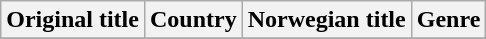<table class="wikitable">
<tr>
<th>Original title</th>
<th>Country</th>
<th>Norwegian title</th>
<th>Genre</th>
</tr>
<tr>
</tr>
</table>
